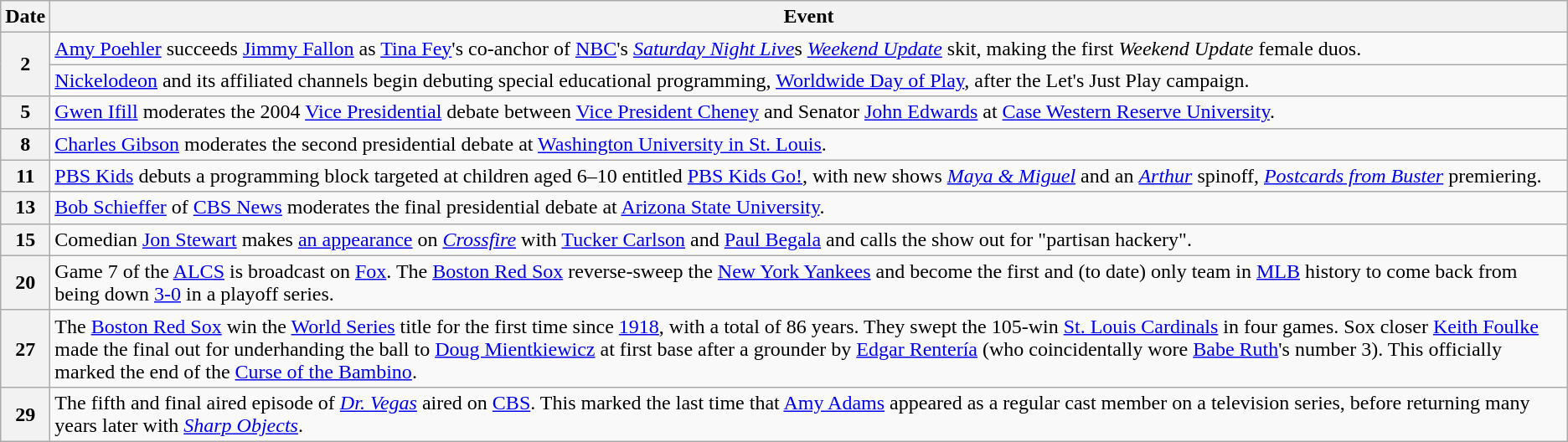<table class="wikitable">
<tr>
<th>Date</th>
<th>Event</th>
</tr>
<tr>
<th style="text-align:center;" rowspan="2">2</th>
<td><a href='#'>Amy Poehler</a> succeeds <a href='#'>Jimmy Fallon</a> as <a href='#'>Tina Fey</a>'s co-anchor of <a href='#'>NBC</a>'s <em><a href='#'>Saturday Night Live</a></em>s <em><a href='#'>Weekend Update</a></em> skit, making the first <em>Weekend Update</em> female duos.</td>
</tr>
<tr>
<td><a href='#'>Nickelodeon</a> and its affiliated channels begin debuting special educational programming, <a href='#'>Worldwide Day of Play</a>, after the Let's Just Play campaign.</td>
</tr>
<tr>
<th>5</th>
<td><a href='#'>Gwen Ifill</a> moderates the 2004 <a href='#'>Vice Presidential</a> debate between <a href='#'>Vice President Cheney</a> and Senator <a href='#'>John Edwards</a> at <a href='#'>Case Western Reserve University</a>.</td>
</tr>
<tr>
<th>8</th>
<td><a href='#'>Charles Gibson</a> moderates the second presidential debate at <a href='#'>Washington University in St. Louis</a>.</td>
</tr>
<tr>
<th>11</th>
<td><a href='#'>PBS Kids</a> debuts a programming block targeted at children aged 6–10 entitled <a href='#'>PBS Kids Go!</a>, with new shows <em><a href='#'>Maya & Miguel</a></em> and an <em><a href='#'>Arthur</a></em> spinoff, <em><a href='#'>Postcards from Buster</a></em> premiering.</td>
</tr>
<tr>
<th>13</th>
<td><a href='#'>Bob Schieffer</a> of <a href='#'>CBS News</a> moderates the final presidential debate at <a href='#'>Arizona State University</a>.</td>
</tr>
<tr>
<th>15</th>
<td>Comedian <a href='#'>Jon Stewart</a> makes <a href='#'>an appearance</a> on <em><a href='#'>Crossfire</a></em> with <a href='#'>Tucker Carlson</a> and <a href='#'>Paul Begala</a> and calls the show out for "partisan hackery".</td>
</tr>
<tr>
<th>20</th>
<td>Game 7 of the <a href='#'>ALCS</a> is broadcast on <a href='#'>Fox</a>. The <a href='#'>Boston Red Sox</a> reverse-sweep the <a href='#'>New York Yankees</a> and become the first and (to date) only team in <a href='#'>MLB</a> history to come back from being down <a href='#'>3-0</a> in a playoff series.</td>
</tr>
<tr>
<th>27</th>
<td>The <a href='#'>Boston Red Sox</a> win the <a href='#'>World Series</a> title for the first time since <a href='#'>1918</a>, with a total of 86 years. They swept the 105-win <a href='#'>St. Louis Cardinals</a> in four games. Sox closer <a href='#'>Keith Foulke</a> made the final out for underhanding the ball to <a href='#'>Doug Mientkiewicz</a> at first base after a grounder by <a href='#'>Edgar Rentería</a> (who coincidentally wore <a href='#'>Babe Ruth</a>'s number 3). This officially marked the end of the <a href='#'>Curse of the Bambino</a>.</td>
</tr>
<tr>
<th>29</th>
<td>The fifth and final aired episode of <em><a href='#'>Dr. Vegas</a></em> aired on <a href='#'>CBS</a>. This marked the last time that <a href='#'>Amy Adams</a> appeared as a regular cast member on a television series, before returning many years later with <em><a href='#'>Sharp Objects</a></em>.</td>
</tr>
</table>
